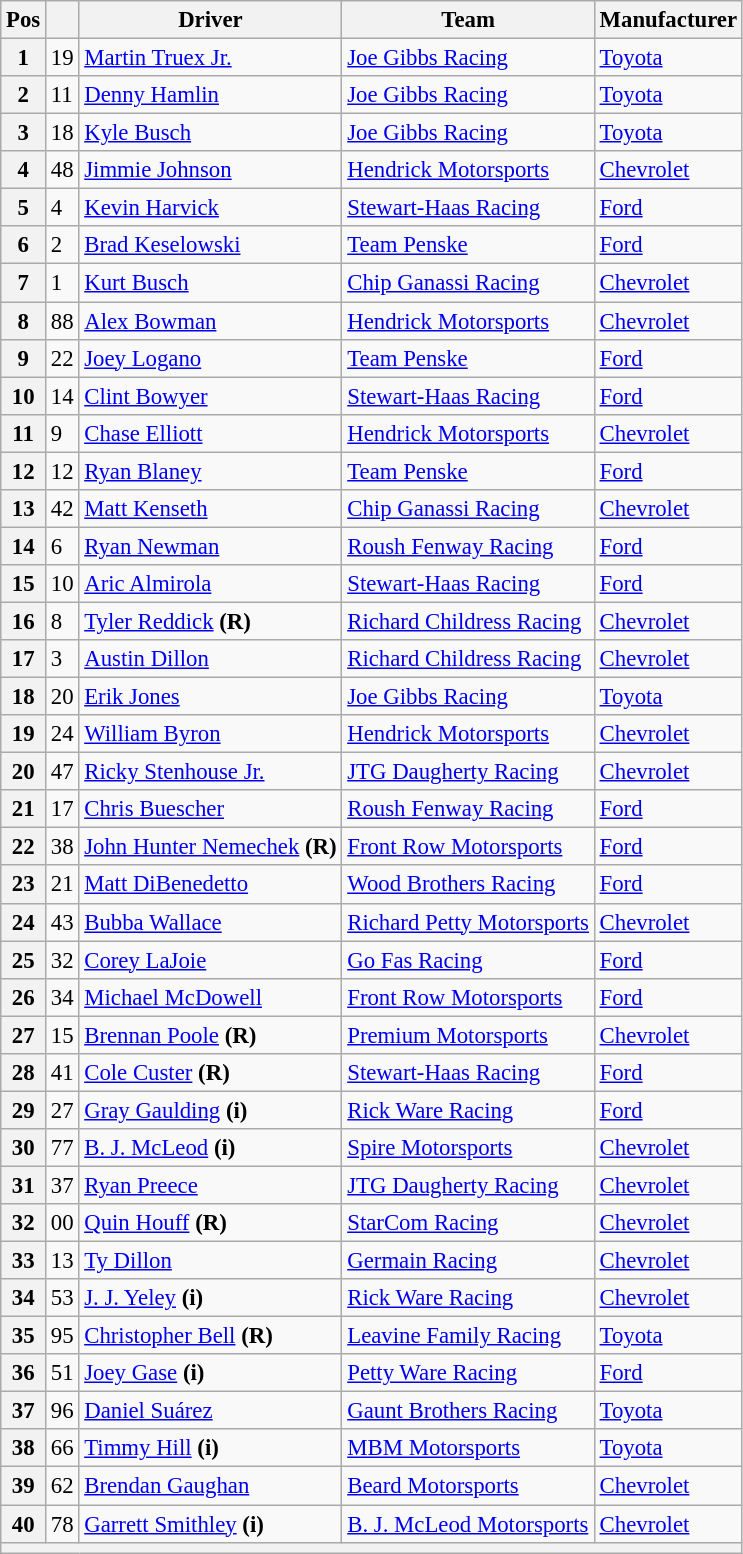<table class="wikitable" style="font-size:95%">
<tr>
<th>Pos</th>
<th></th>
<th>Driver</th>
<th>Team</th>
<th>Manufacturer</th>
</tr>
<tr>
<th>1</th>
<td>19</td>
<td><a href='#'>Martin Truex Jr.</a></td>
<td><a href='#'>Joe Gibbs Racing</a></td>
<td><a href='#'>Toyota</a></td>
</tr>
<tr>
<th>2</th>
<td>11</td>
<td><a href='#'>Denny Hamlin</a></td>
<td><a href='#'>Joe Gibbs Racing</a></td>
<td><a href='#'>Toyota</a></td>
</tr>
<tr>
<th>3</th>
<td>18</td>
<td><a href='#'>Kyle Busch</a></td>
<td><a href='#'>Joe Gibbs Racing</a></td>
<td><a href='#'>Toyota</a></td>
</tr>
<tr>
<th>4</th>
<td>48</td>
<td><a href='#'>Jimmie Johnson</a></td>
<td><a href='#'>Hendrick Motorsports</a></td>
<td><a href='#'>Chevrolet</a></td>
</tr>
<tr>
<th>5</th>
<td>4</td>
<td><a href='#'>Kevin Harvick</a></td>
<td><a href='#'>Stewart-Haas Racing</a></td>
<td><a href='#'>Ford</a></td>
</tr>
<tr>
<th>6</th>
<td>2</td>
<td><a href='#'>Brad Keselowski</a></td>
<td><a href='#'>Team Penske</a></td>
<td><a href='#'>Ford</a></td>
</tr>
<tr>
<th>7</th>
<td>1</td>
<td><a href='#'>Kurt Busch</a></td>
<td><a href='#'>Chip Ganassi Racing</a></td>
<td><a href='#'>Chevrolet</a></td>
</tr>
<tr>
<th>8</th>
<td>88</td>
<td><a href='#'>Alex Bowman</a></td>
<td><a href='#'>Hendrick Motorsports</a></td>
<td><a href='#'>Chevrolet</a></td>
</tr>
<tr>
<th>9</th>
<td>22</td>
<td><a href='#'>Joey Logano</a></td>
<td><a href='#'>Team Penske</a></td>
<td><a href='#'>Ford</a></td>
</tr>
<tr>
<th>10</th>
<td>14</td>
<td><a href='#'>Clint Bowyer</a></td>
<td><a href='#'>Stewart-Haas Racing</a></td>
<td><a href='#'>Ford</a></td>
</tr>
<tr>
<th>11</th>
<td>9</td>
<td><a href='#'>Chase Elliott</a></td>
<td><a href='#'>Hendrick Motorsports</a></td>
<td><a href='#'>Chevrolet</a></td>
</tr>
<tr>
<th>12</th>
<td>12</td>
<td><a href='#'>Ryan Blaney</a></td>
<td><a href='#'>Team Penske</a></td>
<td><a href='#'>Ford</a></td>
</tr>
<tr>
<th>13</th>
<td>42</td>
<td><a href='#'>Matt Kenseth</a></td>
<td><a href='#'>Chip Ganassi Racing</a></td>
<td><a href='#'>Chevrolet</a></td>
</tr>
<tr>
<th>14</th>
<td>6</td>
<td><a href='#'>Ryan Newman</a></td>
<td><a href='#'>Roush Fenway Racing</a></td>
<td><a href='#'>Ford</a></td>
</tr>
<tr>
<th>15</th>
<td>10</td>
<td><a href='#'>Aric Almirola</a></td>
<td><a href='#'>Stewart-Haas Racing</a></td>
<td><a href='#'>Ford</a></td>
</tr>
<tr>
<th>16</th>
<td>8</td>
<td><a href='#'>Tyler Reddick</a> <strong>(R)</strong></td>
<td><a href='#'>Richard Childress Racing</a></td>
<td><a href='#'>Chevrolet</a></td>
</tr>
<tr>
<th>17</th>
<td>3</td>
<td><a href='#'>Austin Dillon</a></td>
<td><a href='#'>Richard Childress Racing</a></td>
<td><a href='#'>Chevrolet</a></td>
</tr>
<tr>
<th>18</th>
<td>20</td>
<td><a href='#'>Erik Jones</a></td>
<td><a href='#'>Joe Gibbs Racing</a></td>
<td><a href='#'>Toyota</a></td>
</tr>
<tr>
<th>19</th>
<td>24</td>
<td><a href='#'>William Byron</a></td>
<td><a href='#'>Hendrick Motorsports</a></td>
<td><a href='#'>Chevrolet</a></td>
</tr>
<tr>
<th>20</th>
<td>47</td>
<td><a href='#'>Ricky Stenhouse Jr.</a></td>
<td><a href='#'>JTG Daugherty Racing</a></td>
<td><a href='#'>Chevrolet</a></td>
</tr>
<tr>
<th>21</th>
<td>17</td>
<td><a href='#'>Chris Buescher</a></td>
<td><a href='#'>Roush Fenway Racing</a></td>
<td><a href='#'>Ford</a></td>
</tr>
<tr>
<th>22</th>
<td>38</td>
<td><a href='#'>John Hunter Nemechek</a> <strong>(R)</strong></td>
<td><a href='#'>Front Row Motorsports</a></td>
<td><a href='#'>Ford</a></td>
</tr>
<tr>
<th>23</th>
<td>21</td>
<td><a href='#'>Matt DiBenedetto</a></td>
<td><a href='#'>Wood Brothers Racing</a></td>
<td><a href='#'>Ford</a></td>
</tr>
<tr>
<th>24</th>
<td>43</td>
<td><a href='#'>Bubba Wallace</a></td>
<td><a href='#'>Richard Petty Motorsports</a></td>
<td><a href='#'>Chevrolet</a></td>
</tr>
<tr>
<th>25</th>
<td>32</td>
<td><a href='#'>Corey LaJoie</a></td>
<td><a href='#'>Go Fas Racing</a></td>
<td><a href='#'>Ford</a></td>
</tr>
<tr>
<th>26</th>
<td>34</td>
<td><a href='#'>Michael McDowell</a></td>
<td><a href='#'>Front Row Motorsports</a></td>
<td><a href='#'>Ford</a></td>
</tr>
<tr>
<th>27</th>
<td>15</td>
<td><a href='#'>Brennan Poole</a> <strong>(R)</strong></td>
<td><a href='#'>Premium Motorsports</a></td>
<td><a href='#'>Chevrolet</a></td>
</tr>
<tr>
<th>28</th>
<td>41</td>
<td><a href='#'>Cole Custer</a> <strong>(R)</strong></td>
<td><a href='#'>Stewart-Haas Racing</a></td>
<td><a href='#'>Ford</a></td>
</tr>
<tr>
<th>29</th>
<td>27</td>
<td><a href='#'>Gray Gaulding</a> <strong>(i)</strong></td>
<td><a href='#'>Rick Ware Racing</a></td>
<td><a href='#'>Ford</a></td>
</tr>
<tr>
<th>30</th>
<td>77</td>
<td><a href='#'>B. J. McLeod</a> <strong>(i)</strong></td>
<td><a href='#'>Spire Motorsports</a></td>
<td><a href='#'>Chevrolet</a></td>
</tr>
<tr>
<th>31</th>
<td>37</td>
<td><a href='#'>Ryan Preece</a></td>
<td><a href='#'>JTG Daugherty Racing</a></td>
<td><a href='#'>Chevrolet</a></td>
</tr>
<tr>
<th>32</th>
<td>00</td>
<td><a href='#'>Quin Houff</a> <strong>(R)</strong></td>
<td><a href='#'>StarCom Racing</a></td>
<td><a href='#'>Chevrolet</a></td>
</tr>
<tr>
<th>33</th>
<td>13</td>
<td><a href='#'>Ty Dillon</a></td>
<td><a href='#'>Germain Racing</a></td>
<td><a href='#'>Chevrolet</a></td>
</tr>
<tr>
<th>34</th>
<td>53</td>
<td><a href='#'>J. J. Yeley</a> <strong>(i)</strong></td>
<td><a href='#'>Rick Ware Racing</a></td>
<td><a href='#'>Chevrolet</a></td>
</tr>
<tr>
<th>35</th>
<td>95</td>
<td><a href='#'>Christopher Bell</a> <strong>(R)</strong></td>
<td><a href='#'>Leavine Family Racing</a></td>
<td><a href='#'>Toyota</a></td>
</tr>
<tr>
<th>36</th>
<td>51</td>
<td><a href='#'>Joey Gase</a> <strong>(i)</strong></td>
<td><a href='#'>Petty Ware Racing</a></td>
<td><a href='#'>Ford</a></td>
</tr>
<tr>
<th>37</th>
<td>96</td>
<td><a href='#'>Daniel Suárez</a></td>
<td><a href='#'>Gaunt Brothers Racing</a></td>
<td><a href='#'>Toyota</a></td>
</tr>
<tr>
<th>38</th>
<td>66</td>
<td><a href='#'>Timmy Hill</a> <strong>(i)</strong></td>
<td><a href='#'>MBM Motorsports</a></td>
<td><a href='#'>Toyota</a></td>
</tr>
<tr>
<th>39</th>
<td>62</td>
<td><a href='#'>Brendan Gaughan</a></td>
<td><a href='#'>Beard Motorsports</a></td>
<td><a href='#'>Chevrolet</a></td>
</tr>
<tr>
<th>40</th>
<td>78</td>
<td><a href='#'>Garrett Smithley</a> <strong>(i)</strong></td>
<td><a href='#'>B. J. McLeod Motorsports</a></td>
<td><a href='#'>Chevrolet</a></td>
</tr>
<tr>
<th colspan="7"></th>
</tr>
</table>
